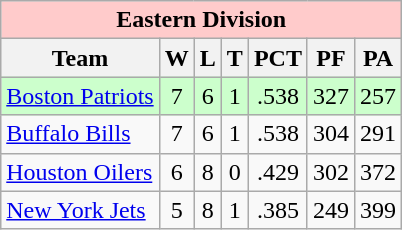<table class="wikitable" style="text-align:center">
<tr bgcolor="#ffcbcb">
<td colspan="7" align="center"><strong>Eastern Division</strong></td>
</tr>
<tr bgcolor="#efefef">
<th>Team</th>
<th>W</th>
<th>L</th>
<th>T</th>
<th>PCT</th>
<th>PF</th>
<th>PA</th>
</tr>
<tr style="background:#ccffcc">
<td align="left"><a href='#'>Boston Patriots</a></td>
<td>7</td>
<td>6</td>
<td>1</td>
<td>.538</td>
<td>327</td>
<td>257</td>
</tr>
<tr>
<td align="left"><a href='#'>Buffalo Bills</a></td>
<td>7</td>
<td>6</td>
<td>1</td>
<td>.538</td>
<td>304</td>
<td>291</td>
</tr>
<tr>
<td align="left"><a href='#'>Houston Oilers</a></td>
<td>6</td>
<td>8</td>
<td>0</td>
<td>.429</td>
<td>302</td>
<td>372</td>
</tr>
<tr>
<td align="left"><a href='#'>New York Jets</a></td>
<td>5</td>
<td>8</td>
<td>1</td>
<td>.385</td>
<td>249</td>
<td>399</td>
</tr>
</table>
